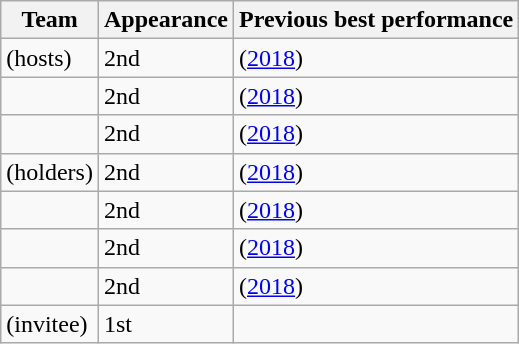<table class="wikitable" style="text-align: left;">
<tr>
<th>Team</th>
<th>Appearance</th>
<th>Previous best performance</th>
</tr>
<tr>
<td> (hosts)</td>
<td>2nd</td>
<td> (<a href='#'>2018</a>)</td>
</tr>
<tr>
<td></td>
<td>2nd</td>
<td> (<a href='#'>2018</a>)</td>
</tr>
<tr>
<td></td>
<td>2nd</td>
<td> (<a href='#'>2018</a>)</td>
</tr>
<tr>
<td> (holders)</td>
<td>2nd</td>
<td> (<a href='#'>2018</a>)</td>
</tr>
<tr>
<td></td>
<td>2nd</td>
<td> (<a href='#'>2018</a>)</td>
</tr>
<tr>
<td></td>
<td>2nd</td>
<td> (<a href='#'>2018</a>)</td>
</tr>
<tr>
<td></td>
<td>2nd</td>
<td> (<a href='#'>2018</a>)</td>
</tr>
<tr>
<td> (invitee)</td>
<td>1st</td>
<td></td>
</tr>
</table>
